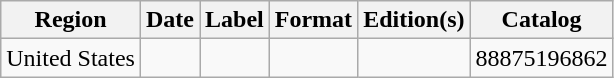<table class="wikitable plainrowheaders">
<tr>
<th scope="col">Region</th>
<th scope="col">Date</th>
<th scope="col">Label</th>
<th scope="col">Format</th>
<th scope="col">Edition(s)</th>
<th scope="col">Catalog</th>
</tr>
<tr>
<td>United States</td>
<td></td>
<td></td>
<td></td>
<td></td>
<td>88875196862</td>
</tr>
</table>
